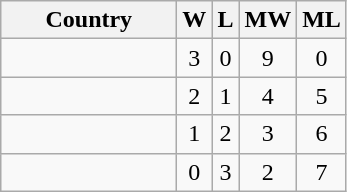<table class="wikitable sortable" style="text-align:center">
<tr>
<th width=110>Country</th>
<th>W</th>
<th>L</th>
<th>MW</th>
<th>ML</th>
</tr>
<tr>
<td align=left><strong></strong></td>
<td>3</td>
<td>0</td>
<td>9</td>
<td>0</td>
</tr>
<tr>
<td align=left></td>
<td>2</td>
<td>1</td>
<td>4</td>
<td>5</td>
</tr>
<tr>
<td align=left></td>
<td>1</td>
<td>2</td>
<td>3</td>
<td>6</td>
</tr>
<tr>
<td align=left></td>
<td>0</td>
<td>3</td>
<td>2</td>
<td>7</td>
</tr>
</table>
